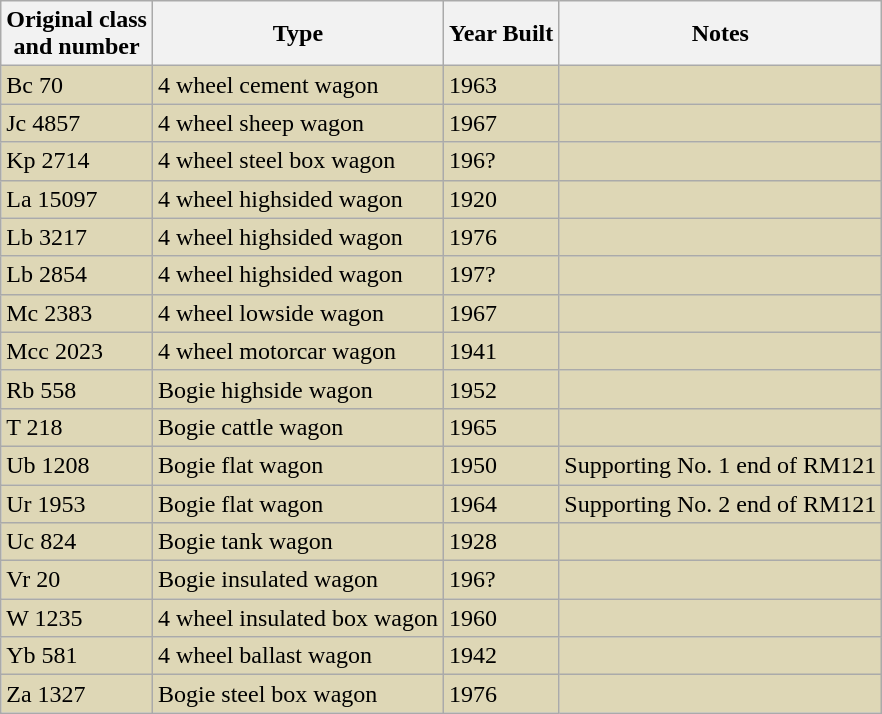<table class="sortable wikitable" border="1">
<tr>
<th>Original class<br>and number</th>
<th>Type</th>
<th>Year Built</th>
<th>Notes</th>
</tr>
<tr style="background:#DED7B6;">
<td>Bc 70</td>
<td>4 wheel cement wagon</td>
<td>1963</td>
<td></td>
</tr>
<tr style="background:#DED7B6;">
<td>Jc 4857</td>
<td>4 wheel sheep wagon</td>
<td>1967</td>
<td></td>
</tr>
<tr style="background:#DED7B6;">
<td>Kp 2714</td>
<td>4 wheel steel box wagon</td>
<td>196?</td>
<td></td>
</tr>
<tr style="background:#DED7B6;">
<td>La 15097</td>
<td>4 wheel highsided wagon</td>
<td>1920</td>
<td></td>
</tr>
<tr style="background:#DED7B6;">
<td>Lb 3217</td>
<td>4 wheel highsided wagon</td>
<td>1976</td>
<td></td>
</tr>
<tr style="background:#DED7B6;">
<td>Lb 2854</td>
<td>4 wheel highsided wagon</td>
<td>197?</td>
<td></td>
</tr>
<tr style="background:#DED7B6;">
<td>Mc 2383</td>
<td>4 wheel lowside wagon</td>
<td>1967</td>
<td></td>
</tr>
<tr style="background:#DED7B6;">
<td>Mcc 2023</td>
<td>4 wheel motorcar wagon</td>
<td>1941</td>
<td></td>
</tr>
<tr style="background:#DED7B6;">
<td>Rb 558</td>
<td>Bogie highside wagon</td>
<td>1952</td>
<td></td>
</tr>
<tr style="background:#DED7B6;">
<td>T 218</td>
<td>Bogie cattle wagon</td>
<td>1965</td>
<td></td>
</tr>
<tr style="background:#DED7B6;">
<td>Ub 1208</td>
<td>Bogie flat wagon</td>
<td>1950</td>
<td>Supporting No. 1 end of RM121</td>
</tr>
<tr style="background:#DED7B6;">
<td>Ur 1953</td>
<td>Bogie flat wagon</td>
<td>1964</td>
<td>Supporting No. 2 end of RM121</td>
</tr>
<tr style="background:#DED7B6;">
<td>Uc 824</td>
<td>Bogie tank wagon</td>
<td>1928</td>
<td></td>
</tr>
<tr style="background:#DED7B6;">
<td>Vr 20</td>
<td>Bogie insulated wagon</td>
<td>196?</td>
<td></td>
</tr>
<tr style="background:#DED7B6;">
<td>W 1235</td>
<td>4 wheel insulated box wagon</td>
<td>1960</td>
<td></td>
</tr>
<tr style="background:#DED7B6;">
<td>Yb 581</td>
<td>4 wheel ballast wagon</td>
<td>1942</td>
<td></td>
</tr>
<tr style="background:#DED7B6;">
<td>Za 1327</td>
<td>Bogie steel box wagon</td>
<td>1976</td>
<td></td>
</tr>
</table>
